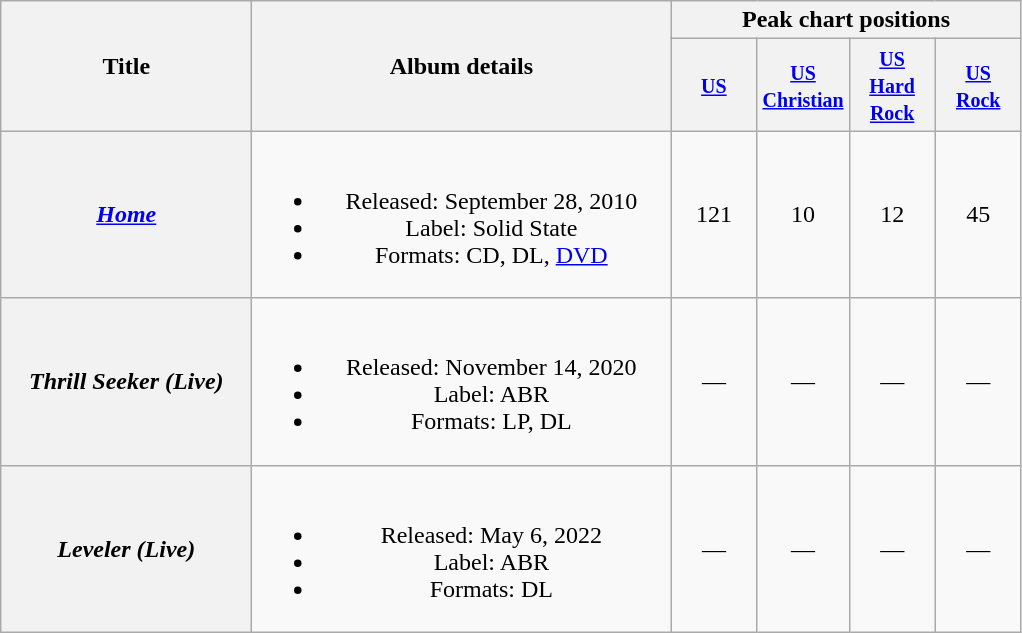<table class="wikitable plainrowheaders" style="text-align:center;">
<tr>
<th scope="col" rowspan="2" style="width:10em;">Title</th>
<th scope="col" rowspan="2" style="width:17em;">Album details</th>
<th scope="col" colspan="4">Peak chart positions</th>
</tr>
<tr>
<th style="width:50px;"><small><a href='#'>US</a></small><br></th>
<th style="width:50px;"><small><a href='#'>US Christian</a></small><br></th>
<th style="width:50px;"><small><a href='#'>US Hard Rock</a></small><br></th>
<th style="width:50px;"><small><a href='#'>US<br>Rock</a></small><br></th>
</tr>
<tr>
<th scope="row"><em><a href='#'>Home</a></em></th>
<td><br><ul><li>Released: September 28, 2010</li><li>Label: Solid State</li><li>Formats: CD, DL, <a href='#'>DVD</a></li></ul></td>
<td>121</td>
<td>10</td>
<td>12</td>
<td>45</td>
</tr>
<tr>
<th scope="row"><em>Thrill Seeker (Live)</em></th>
<td><br><ul><li>Released: November 14, 2020</li><li>Label: ABR</li><li>Formats: LP, DL</li></ul></td>
<td>—</td>
<td>—</td>
<td>—</td>
<td>—</td>
</tr>
<tr>
<th scope="row"><em>Leveler (Live)</em></th>
<td><br><ul><li>Released: May 6, 2022</li><li>Label: ABR</li><li>Formats: DL</li></ul></td>
<td>—</td>
<td>—</td>
<td>—</td>
<td>—</td>
</tr>
</table>
